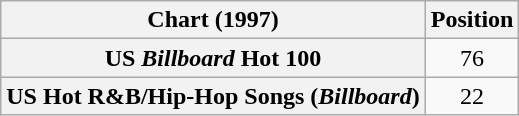<table class="wikitable sortable plainrowheaders" style="text-align:center">
<tr>
<th scope="col">Chart (1997)</th>
<th scope="col">Position</th>
</tr>
<tr>
<th scope="row">US <em>Billboard</em> Hot 100</th>
<td>76</td>
</tr>
<tr>
<th scope="row">US Hot R&B/Hip-Hop Songs (<em>Billboard</em>)</th>
<td>22</td>
</tr>
</table>
